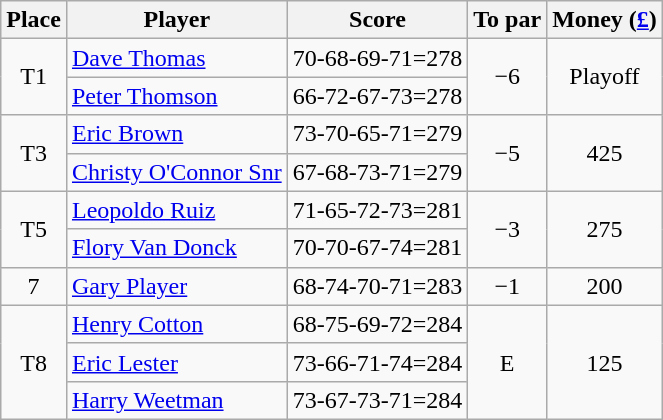<table class="wikitable">
<tr>
<th>Place</th>
<th>Player</th>
<th>Score</th>
<th>To par</th>
<th>Money (<a href='#'>£</a>)</th>
</tr>
<tr>
<td rowspan=2 align="center">T1</td>
<td> <a href='#'>Dave Thomas</a></td>
<td>70-68-69-71=278</td>
<td rowspan=2 align="center">−6</td>
<td rowspan=2 align=center>Playoff</td>
</tr>
<tr>
<td> <a href='#'>Peter Thomson</a></td>
<td>66-72-67-73=278</td>
</tr>
<tr>
<td rowspan=2 align="center">T3</td>
<td> <a href='#'>Eric Brown</a></td>
<td>73-70-65-71=279</td>
<td rowspan=2 align="center">−5</td>
<td rowspan=2 align=center>425</td>
</tr>
<tr>
<td> <a href='#'>Christy O'Connor Snr</a></td>
<td>67-68-73-71=279</td>
</tr>
<tr>
<td rowspan=2 align="center">T5</td>
<td> <a href='#'>Leopoldo Ruiz</a></td>
<td>71-65-72-73=281</td>
<td rowspan=2 align="center">−3</td>
<td rowspan=2 align=center>275</td>
</tr>
<tr>
<td> <a href='#'>Flory Van Donck</a></td>
<td>70-70-67-74=281</td>
</tr>
<tr>
<td align="center">7</td>
<td> <a href='#'>Gary Player</a></td>
<td>68-74-70-71=283</td>
<td align="center">−1</td>
<td align=center>200</td>
</tr>
<tr>
<td rowspan=3 align="center">T8</td>
<td> <a href='#'>Henry Cotton</a></td>
<td>68-75-69-72=284</td>
<td rowspan=3 align="center">E</td>
<td rowspan=3 align=center>125</td>
</tr>
<tr>
<td> <a href='#'>Eric Lester</a></td>
<td>73-66-71-74=284</td>
</tr>
<tr>
<td> <a href='#'>Harry Weetman</a></td>
<td>73-67-73-71=284</td>
</tr>
</table>
